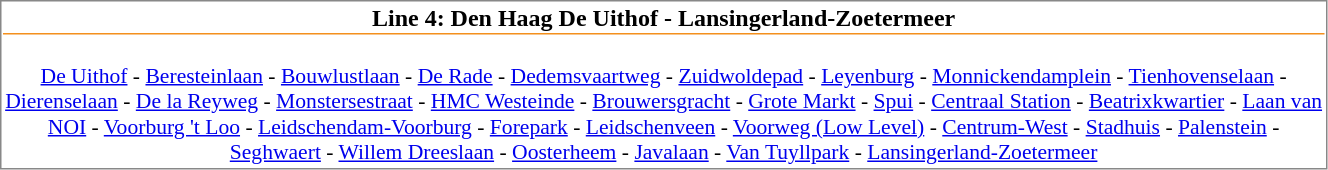<table align=left cellspacing=1 style="border:1px solid #888888;" width="70%">
<tr>
<td align=center style="border-bottom:1px solid #F4901D;"><strong>Line 4: Den Haag De Uithof - Lansingerland-Zoetermeer</strong></td>
</tr>
<tr>
<td align="center" style="font-size: 90%;" colspan="2"><br><a href='#'>De Uithof</a> - <a href='#'>Beresteinlaan</a> - <a href='#'>Bouwlustlaan</a> - <a href='#'>De Rade</a> - <a href='#'>Dedemsvaartweg</a> - <a href='#'>Zuidwoldepad</a> - <a href='#'>Leyenburg</a> - <a href='#'>Monnickendamplein</a> - <a href='#'>Tienhovenselaan</a> - <a href='#'>Dierenselaan</a> - <a href='#'>De la Reyweg</a> - <a href='#'>Monstersestraat</a> - <a href='#'>HMC Westeinde</a> - <a href='#'>Brouwersgracht</a> - <a href='#'>Grote Markt</a> - <a href='#'>Spui</a> - <a href='#'>Centraal Station</a> - <a href='#'>Beatrixkwartier</a> - <a href='#'>Laan van NOI</a> - <a href='#'>Voorburg 't Loo</a> - <a href='#'>Leidschendam-Voorburg</a> - <a href='#'>Forepark</a> - <a href='#'>Leidschenveen</a> - <a href='#'>Voorweg (Low Level)</a> - <a href='#'>Centrum-West</a> - <a href='#'>Stadhuis</a> - <a href='#'>Palenstein</a> - <a href='#'>Seghwaert</a> - <a href='#'>Willem Dreeslaan</a> - <a href='#'>Oosterheem</a> - <a href='#'>Javalaan</a> - <a href='#'>Van Tuyllpark</a> - <a href='#'>Lansingerland-Zoetermeer</a></td>
</tr>
</table>
